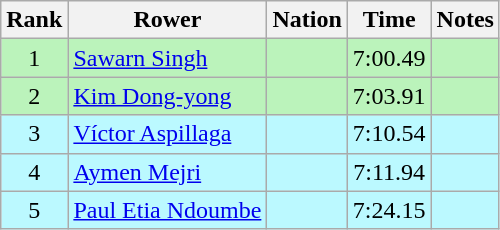<table class="wikitable sortable" style="text-align:center">
<tr>
<th>Rank</th>
<th>Rower</th>
<th>Nation</th>
<th>Time</th>
<th>Notes</th>
</tr>
<tr bgcolor=bbf3bb>
<td>1</td>
<td align=left><a href='#'>Sawarn Singh</a></td>
<td align=left></td>
<td>7:00.49</td>
<td></td>
</tr>
<tr bgcolor=bbf3bb>
<td>2</td>
<td align=left><a href='#'>Kim Dong-yong</a></td>
<td align=left></td>
<td>7:03.91</td>
<td></td>
</tr>
<tr bgcolor=bbf9ff>
<td>3</td>
<td align=left><a href='#'>Víctor Aspillaga</a></td>
<td align=left></td>
<td>7:10.54</td>
<td></td>
</tr>
<tr bgcolor=bbf9ff>
<td>4</td>
<td align=left><a href='#'>Aymen Mejri</a></td>
<td align=left></td>
<td>7:11.94</td>
<td></td>
</tr>
<tr bgcolor=bbf9ff>
<td>5</td>
<td align=left><a href='#'>Paul Etia Ndoumbe</a></td>
<td align=left></td>
<td>7:24.15</td>
<td></td>
</tr>
</table>
